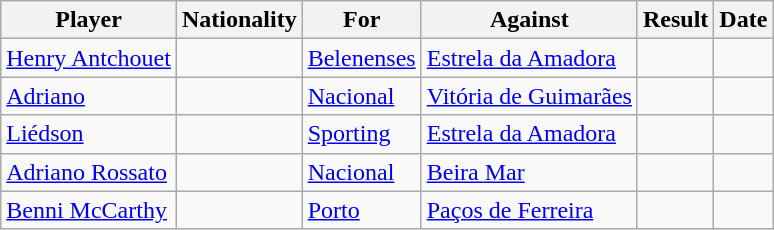<table class="wikitable sortable">
<tr>
<th>Player</th>
<th>Nationality</th>
<th>For</th>
<th>Against</th>
<th align=center>Result</th>
<th>Date</th>
</tr>
<tr>
<td><a href='#'>Henry Antchouet</a></td>
<td></td>
<td><a href='#'>Belenenses</a></td>
<td><a href='#'>Estrela da Amadora</a></td>
<td align=center></td>
<td></td>
</tr>
<tr>
<td><a href='#'>Adriano</a></td>
<td></td>
<td><a href='#'>Nacional</a></td>
<td><a href='#'>Vitória de Guimarães</a></td>
<td align=center></td>
<td></td>
</tr>
<tr>
<td><a href='#'>Liédson</a></td>
<td></td>
<td><a href='#'>Sporting</a></td>
<td><a href='#'>Estrela da Amadora</a></td>
<td align=center></td>
<td></td>
</tr>
<tr>
<td><a href='#'>Adriano Rossato</a></td>
<td></td>
<td><a href='#'>Nacional</a></td>
<td><a href='#'>Beira Mar</a></td>
<td align=center></td>
<td></td>
</tr>
<tr>
<td><a href='#'>Benni McCarthy</a></td>
<td></td>
<td><a href='#'>Porto</a></td>
<td><a href='#'>Paços de Ferreira</a></td>
<td align=center></td>
<td></td>
</tr>
</table>
